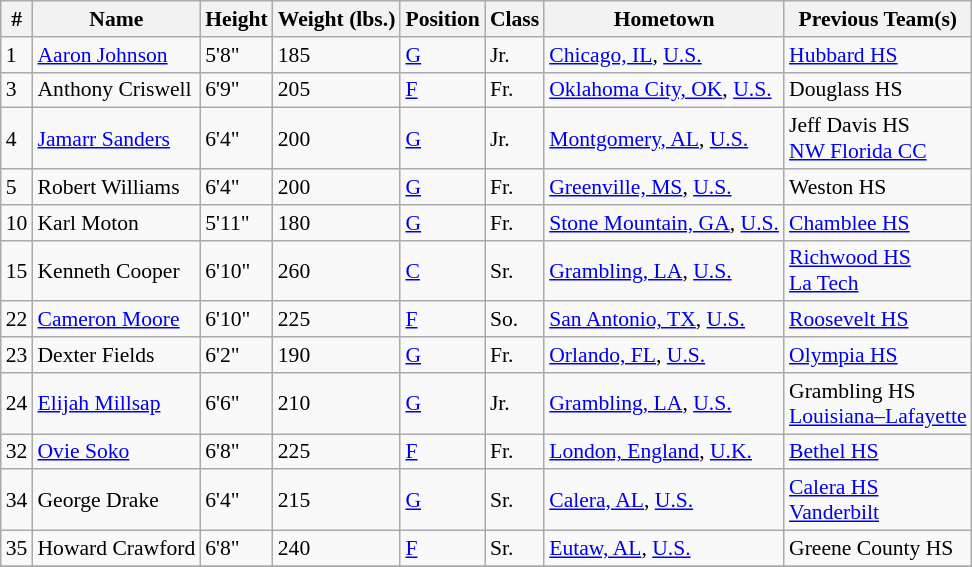<table class="wikitable" style="font-size: 90%">
<tr>
<th>#</th>
<th>Name</th>
<th>Height</th>
<th>Weight (lbs.)</th>
<th>Position</th>
<th>Class</th>
<th>Hometown</th>
<th>Previous Team(s)</th>
</tr>
<tr>
<td>1</td>
<td><a href='#'>Aaron Johnson</a></td>
<td>5'8"</td>
<td>185</td>
<td><a href='#'>G</a></td>
<td>Jr.</td>
<td><a href='#'>Chicago, IL</a>, <a href='#'>U.S.</a></td>
<td><a href='#'>Hubbard HS</a></td>
</tr>
<tr>
<td>3</td>
<td>Anthony Criswell</td>
<td>6'9"</td>
<td>205</td>
<td><a href='#'>F</a></td>
<td>Fr.</td>
<td><a href='#'>Oklahoma City, OK</a>, <a href='#'>U.S.</a></td>
<td>Douglass HS</td>
</tr>
<tr>
<td>4</td>
<td><a href='#'>Jamarr Sanders</a></td>
<td>6'4"</td>
<td>200</td>
<td><a href='#'>G</a></td>
<td>Jr.</td>
<td><a href='#'>Montgomery, AL</a>, <a href='#'>U.S.</a></td>
<td>Jeff Davis HS<br><a href='#'>NW Florida CC</a></td>
</tr>
<tr>
<td>5</td>
<td>Robert Williams</td>
<td>6'4"</td>
<td>200</td>
<td><a href='#'>G</a></td>
<td>Fr.</td>
<td><a href='#'>Greenville, MS</a>, <a href='#'>U.S.</a></td>
<td>Weston HS</td>
</tr>
<tr>
<td>10</td>
<td>Karl Moton</td>
<td>5'11"</td>
<td>180</td>
<td><a href='#'>G</a></td>
<td>Fr.</td>
<td><a href='#'>Stone Mountain, GA</a>, <a href='#'>U.S.</a></td>
<td><a href='#'>Chamblee HS</a></td>
</tr>
<tr>
<td>15</td>
<td>Kenneth Cooper</td>
<td>6'10"</td>
<td>260</td>
<td><a href='#'>C</a></td>
<td>Sr.</td>
<td><a href='#'>Grambling, LA</a>, <a href='#'>U.S.</a></td>
<td><a href='#'>Richwood HS</a><br><a href='#'>La Tech</a></td>
</tr>
<tr>
<td>22</td>
<td><a href='#'>Cameron Moore</a></td>
<td>6'10"</td>
<td>225</td>
<td><a href='#'>F</a></td>
<td>So.</td>
<td><a href='#'>San Antonio, TX</a>, <a href='#'>U.S.</a></td>
<td><a href='#'>Roosevelt HS</a></td>
</tr>
<tr>
<td>23</td>
<td>Dexter Fields</td>
<td>6'2"</td>
<td>190</td>
<td><a href='#'>G</a></td>
<td>Fr.</td>
<td><a href='#'>Orlando, FL</a>, <a href='#'>U.S.</a></td>
<td><a href='#'>Olympia HS</a></td>
</tr>
<tr>
<td>24</td>
<td><a href='#'>Elijah Millsap</a></td>
<td>6'6"</td>
<td>210</td>
<td><a href='#'>G</a></td>
<td>Jr.</td>
<td><a href='#'>Grambling, LA</a>, <a href='#'>U.S.</a></td>
<td>Grambling HS<br><a href='#'>Louisiana–Lafayette</a></td>
</tr>
<tr>
<td>32</td>
<td><a href='#'>Ovie Soko</a></td>
<td>6'8"</td>
<td>225</td>
<td><a href='#'>F</a></td>
<td>Fr.</td>
<td><a href='#'>London, England</a>, <a href='#'>U.K.</a></td>
<td><a href='#'>Bethel HS</a></td>
</tr>
<tr>
<td>34</td>
<td>George Drake</td>
<td>6'4"</td>
<td>215</td>
<td><a href='#'>G</a></td>
<td>Sr.</td>
<td><a href='#'>Calera, AL</a>, <a href='#'>U.S.</a></td>
<td><a href='#'>Calera HS</a><br><a href='#'>Vanderbilt</a></td>
</tr>
<tr>
<td>35</td>
<td>Howard Crawford</td>
<td>6'8"</td>
<td>240</td>
<td><a href='#'>F</a></td>
<td>Sr.</td>
<td><a href='#'>Eutaw, AL</a>, <a href='#'>U.S.</a></td>
<td>Greene County HS</td>
</tr>
<tr>
</tr>
</table>
